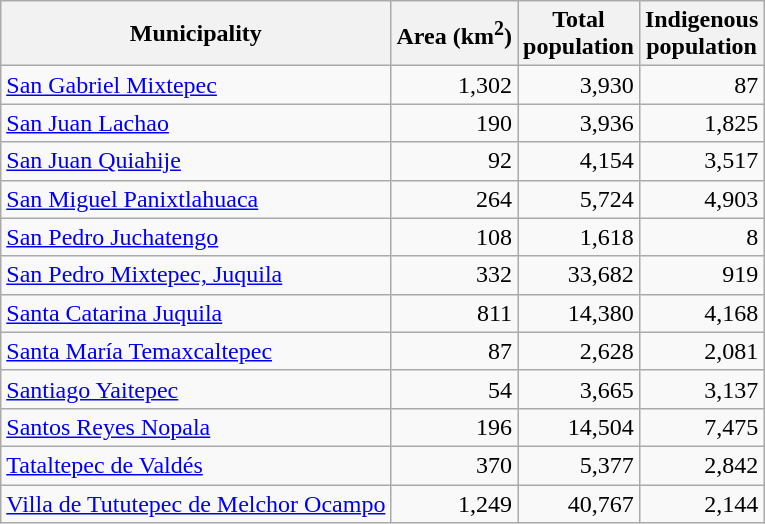<table class="wikitable sortable" style="text-align:right">
<tr>
<th>Municipality</th>
<th>Area (km<sup>2</sup>)</th>
<th>Total<br>population</th>
<th>Indigenous<br>population</th>
</tr>
<tr>
<td style="text-align:left"><a href='#'>San Gabriel Mixtepec</a></td>
<td>1,302</td>
<td>3,930</td>
<td>87</td>
</tr>
<tr>
<td style="text-align:left"><a href='#'>San Juan Lachao</a></td>
<td>190</td>
<td>3,936</td>
<td>1,825</td>
</tr>
<tr>
<td style="text-align:left"><a href='#'>San Juan Quiahije</a></td>
<td>92</td>
<td>4,154</td>
<td>3,517</td>
</tr>
<tr>
<td style="text-align:left"><a href='#'>San Miguel Panixtlahuaca</a></td>
<td>264</td>
<td>5,724</td>
<td>4,903</td>
</tr>
<tr>
<td style="text-align:left"><a href='#'>San Pedro Juchatengo</a></td>
<td>108</td>
<td>1,618</td>
<td>8</td>
</tr>
<tr>
<td style="text-align:left"><a href='#'>San Pedro Mixtepec, Juquila</a></td>
<td>332</td>
<td>33,682</td>
<td>919</td>
</tr>
<tr>
<td style="text-align:left"><a href='#'>Santa Catarina Juquila</a></td>
<td>811</td>
<td>14,380</td>
<td>4,168</td>
</tr>
<tr>
<td style="text-align:left"><a href='#'>Santa María Temaxcaltepec</a></td>
<td>87</td>
<td>2,628</td>
<td>2,081</td>
</tr>
<tr>
<td style="text-align:left"><a href='#'>Santiago Yaitepec</a></td>
<td>54</td>
<td>3,665</td>
<td>3,137</td>
</tr>
<tr>
<td style="text-align:left"><a href='#'>Santos Reyes Nopala</a></td>
<td>196</td>
<td>14,504</td>
<td>7,475</td>
</tr>
<tr>
<td style="text-align:left"><a href='#'>Tataltepec de Valdés</a></td>
<td>370</td>
<td>5,377</td>
<td>2,842</td>
</tr>
<tr>
<td style="text-align:left"><a href='#'>Villa de Tututepec de Melchor Ocampo</a></td>
<td>1,249</td>
<td>40,767</td>
<td>2,144</td>
</tr>
</table>
